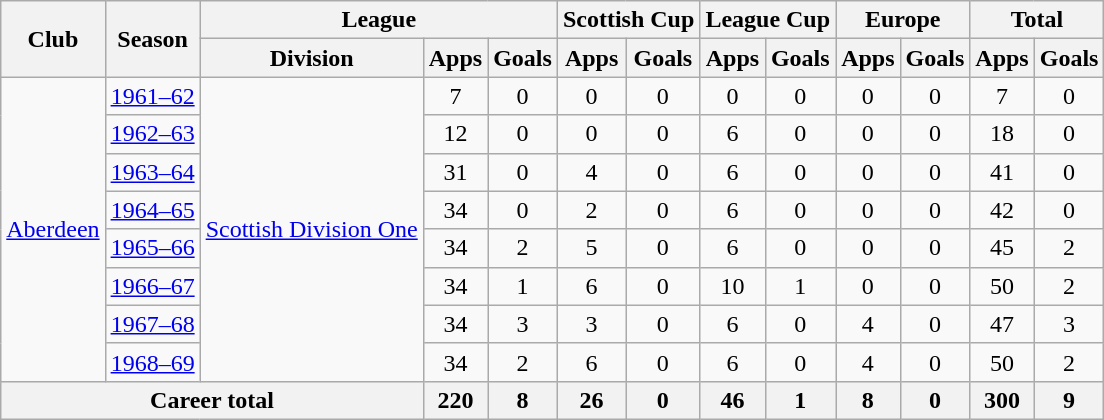<table class="wikitable" style="text-align:center">
<tr>
<th rowspan="2">Club</th>
<th rowspan="2">Season</th>
<th colspan="3">League</th>
<th colspan="2">Scottish Cup</th>
<th colspan="2">League Cup</th>
<th colspan="2">Europe</th>
<th colspan="2">Total</th>
</tr>
<tr>
<th>Division</th>
<th>Apps</th>
<th>Goals</th>
<th>Apps</th>
<th>Goals</th>
<th>Apps</th>
<th>Goals</th>
<th>Apps</th>
<th>Goals</th>
<th>Apps</th>
<th>Goals</th>
</tr>
<tr>
<td rowspan="8"><a href='#'>Aberdeen</a></td>
<td><a href='#'>1961–62</a></td>
<td rowspan="8"><a href='#'>Scottish Division One</a></td>
<td>7</td>
<td>0</td>
<td>0</td>
<td>0</td>
<td>0</td>
<td>0</td>
<td>0</td>
<td>0</td>
<td>7</td>
<td>0</td>
</tr>
<tr>
<td><a href='#'>1962–63</a></td>
<td>12</td>
<td>0</td>
<td>0</td>
<td>0</td>
<td>6</td>
<td>0</td>
<td>0</td>
<td>0</td>
<td>18</td>
<td>0</td>
</tr>
<tr>
<td><a href='#'>1963–64</a></td>
<td>31</td>
<td>0</td>
<td>4</td>
<td>0</td>
<td>6</td>
<td>0</td>
<td>0</td>
<td>0</td>
<td>41</td>
<td>0</td>
</tr>
<tr>
<td><a href='#'>1964–65</a></td>
<td>34</td>
<td>0</td>
<td>2</td>
<td>0</td>
<td>6</td>
<td>0</td>
<td>0</td>
<td>0</td>
<td>42</td>
<td>0</td>
</tr>
<tr>
<td><a href='#'>1965–66</a></td>
<td>34</td>
<td>2</td>
<td>5</td>
<td>0</td>
<td>6</td>
<td>0</td>
<td>0</td>
<td>0</td>
<td>45</td>
<td>2</td>
</tr>
<tr>
<td><a href='#'>1966–67</a></td>
<td>34</td>
<td>1</td>
<td>6</td>
<td>0</td>
<td>10</td>
<td>1</td>
<td>0</td>
<td>0</td>
<td>50</td>
<td>2</td>
</tr>
<tr>
<td><a href='#'>1967–68</a></td>
<td>34</td>
<td>3</td>
<td>3</td>
<td>0</td>
<td>6</td>
<td>0</td>
<td>4</td>
<td>0</td>
<td>47</td>
<td>3</td>
</tr>
<tr>
<td><a href='#'>1968–69</a></td>
<td>34</td>
<td>2</td>
<td>6</td>
<td>0</td>
<td>6</td>
<td>0</td>
<td>4</td>
<td>0</td>
<td>50</td>
<td>2</td>
</tr>
<tr>
<th colspan="3">Career total</th>
<th>220</th>
<th>8</th>
<th>26</th>
<th>0</th>
<th>46</th>
<th>1</th>
<th>8</th>
<th>0</th>
<th>300</th>
<th>9</th>
</tr>
</table>
